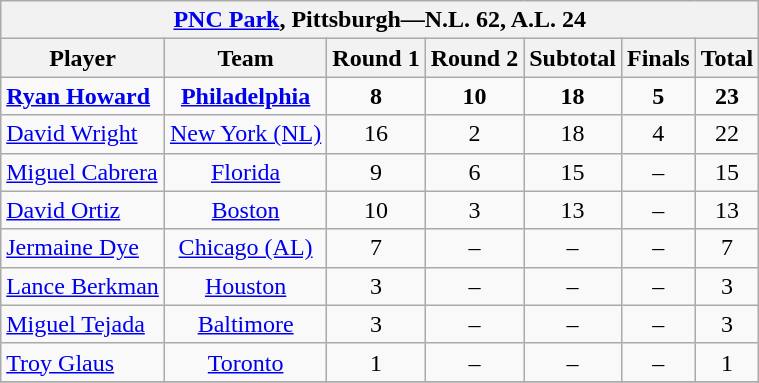<table class="wikitable" style="font-size: 100%; text-align:center;">
<tr>
<th colspan="7"><a href='#'>PNC Park</a>, Pittsburgh—N.L. 62, A.L. 24</th>
</tr>
<tr>
<th>Player</th>
<th>Team</th>
<th>Round 1</th>
<th>Round 2</th>
<th>Subtotal</th>
<th>Finals</th>
<th>Total</th>
</tr>
<tr>
<td align="left"><strong><a href='#'>Ryan Howard</a></strong></td>
<td><strong><a href='#'>Philadelphia</a></strong></td>
<td><strong>8</strong></td>
<td><strong>10</strong></td>
<td><strong>18</strong></td>
<td><strong>5 </strong></td>
<td><strong>23</strong></td>
</tr>
<tr>
<td align="left"><a href='#'>David Wright</a></td>
<td><a href='#'>New York (NL)</a></td>
<td>16</td>
<td>2</td>
<td>18</td>
<td>4</td>
<td>22</td>
</tr>
<tr>
<td align="left"><a href='#'>Miguel Cabrera</a></td>
<td><a href='#'>Florida</a></td>
<td>9</td>
<td>6</td>
<td>15</td>
<td>–</td>
<td>15</td>
</tr>
<tr>
<td align="left"><a href='#'>David Ortiz</a></td>
<td><a href='#'>Boston</a></td>
<td>10</td>
<td>3</td>
<td>13</td>
<td>–</td>
<td>13</td>
</tr>
<tr>
<td align="left"><a href='#'>Jermaine Dye</a></td>
<td><a href='#'>Chicago (AL)</a></td>
<td>7</td>
<td>–</td>
<td>–</td>
<td>–</td>
<td>7</td>
</tr>
<tr>
<td align="left"><a href='#'>Lance Berkman</a></td>
<td><a href='#'>Houston</a></td>
<td>3</td>
<td>–</td>
<td>–</td>
<td>–</td>
<td>3</td>
</tr>
<tr>
<td align="left"><a href='#'>Miguel Tejada</a></td>
<td><a href='#'>Baltimore</a></td>
<td>3</td>
<td>–</td>
<td>–</td>
<td>–</td>
<td>3</td>
</tr>
<tr>
<td align="left"><a href='#'>Troy Glaus</a></td>
<td><a href='#'>Toronto</a></td>
<td>1</td>
<td>–</td>
<td>–</td>
<td>–</td>
<td>1</td>
</tr>
<tr>
</tr>
</table>
